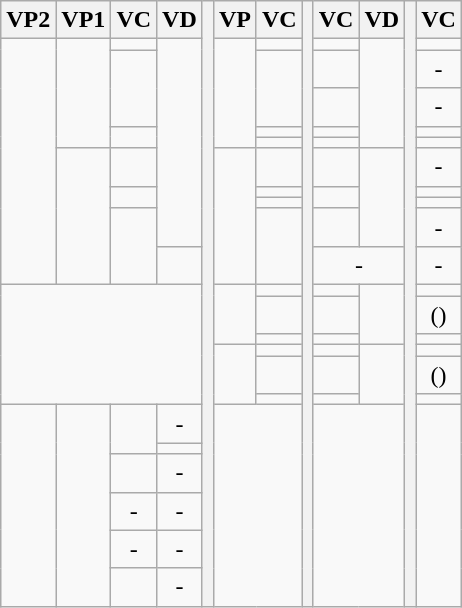<table class="wikitable" style="text-align: center;">
<tr>
<th>VP2</th>
<th>VP1</th>
<th>VC</th>
<th>VD</th>
<th rowspan="23"></th>
<th>VP</th>
<th>VC</th>
<th rowspan="23"></th>
<th>VC</th>
<th>VD</th>
<th rowspan="23"></th>
<th>VC</th>
</tr>
<tr>
<td rowspan="10"></td>
<td rowspan="5"></td>
<td></td>
<td rowspan="9"></td>
<td rowspan="5"></td>
<td></td>
<td></td>
<td rowspan="5"></td>
<td></td>
</tr>
<tr>
<td rowspan="2"></td>
<td rowspan="2"></td>
<td></td>
<td>-</td>
</tr>
<tr>
<td></td>
<td>-</td>
</tr>
<tr>
<td rowspan="2"></td>
<td></td>
<td></td>
<td></td>
</tr>
<tr>
<td></td>
<td></td>
<td></td>
</tr>
<tr>
<td rowspan="5"></td>
<td></td>
<td rowspan="5"></td>
<td></td>
<td></td>
<td rowspan="4"></td>
<td>-</td>
</tr>
<tr>
<td rowspan="2"></td>
<td></td>
<td rowspan="2"></td>
<td></td>
</tr>
<tr>
<td></td>
<td></td>
</tr>
<tr>
<td rowspan="2"></td>
<td rowspan="2"></td>
<td></td>
<td>-</td>
</tr>
<tr>
<td></td>
<td colspan="2">-</td>
<td>-</td>
</tr>
<tr>
<td colspan="4" rowspan="6"></td>
<td rowspan="3"></td>
<td></td>
<td></td>
<td rowspan="3"></td>
<td></td>
</tr>
<tr>
<td></td>
<td></td>
<td>()</td>
</tr>
<tr>
<td></td>
<td></td>
<td></td>
</tr>
<tr>
<td rowspan="3"></td>
<td></td>
<td></td>
<td rowspan="3"></td>
<td></td>
</tr>
<tr>
<td></td>
<td></td>
<td>()</td>
</tr>
<tr>
<td></td>
<td></td>
<td></td>
</tr>
<tr>
<td rowspan="6"></td>
<td rowspan="6"></td>
<td rowspan="2"></td>
<td>-</td>
<td colspan="2" rowspan="6"></td>
<td colspan="2" rowspan="6"></td>
<td rowspan="6"></td>
</tr>
<tr>
<td></td>
</tr>
<tr>
<td></td>
<td>-</td>
</tr>
<tr>
<td>-</td>
<td>-</td>
</tr>
<tr>
<td>-</td>
<td>-</td>
</tr>
<tr>
<td></td>
<td>-</td>
</tr>
</table>
